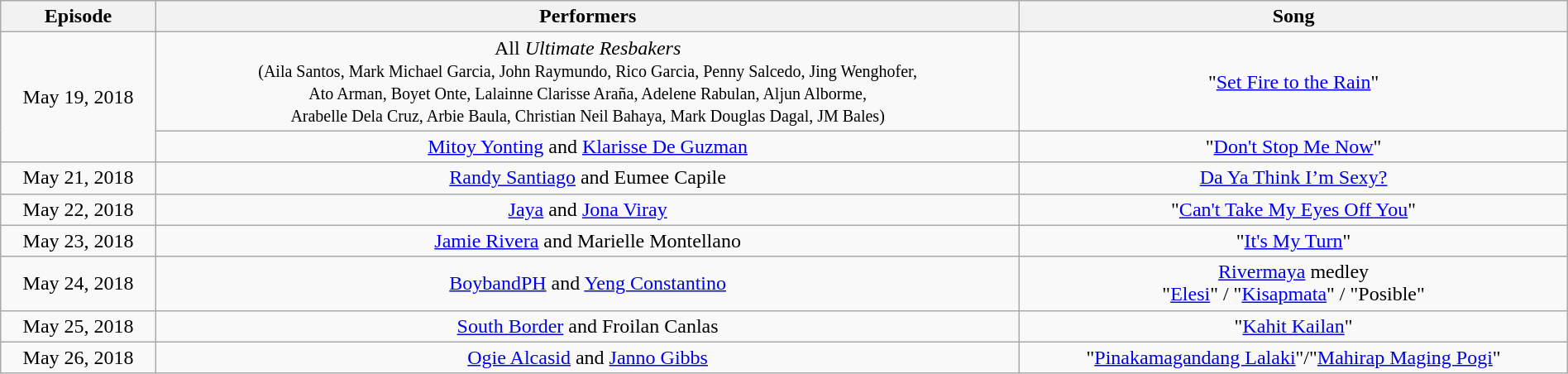<table class="wikitable" style="text-align:center; width:100%">
<tr>
<th>Episode</th>
<th>Performers</th>
<th>Song</th>
</tr>
<tr>
<td rowspan="2">May 19, 2018</td>
<td>All <em>Ultimate Resbakers</em><br><small>(Aila Santos, Mark Michael Garcia, John Raymundo, Rico Garcia, Penny Salcedo, Jing Wenghofer,<br>Ato Arman, Boyet Onte, Lalainne Clarisse Araña, Adelene Rabulan, Aljun Alborme,<br>Arabelle Dela Cruz, Arbie Baula, Christian Neil Bahaya, Mark Douglas Dagal, JM Bales)</small></td>
<td>"<a href='#'>Set Fire to the Rain</a>"</td>
</tr>
<tr>
<td><a href='#'>Mitoy Yonting</a> and <a href='#'>Klarisse De Guzman</a></td>
<td>"<a href='#'>Don't Stop Me Now</a>"</td>
</tr>
<tr>
<td>May 21, 2018</td>
<td><a href='#'>Randy Santiago</a> and Eumee Capile</td>
<td><a href='#'>Da Ya Think I’m Sexy?</a></td>
</tr>
<tr>
<td>May 22, 2018</td>
<td><a href='#'>Jaya</a> and <a href='#'>Jona Viray</a></td>
<td>"<a href='#'>Can't Take My Eyes Off You</a>"</td>
</tr>
<tr>
<td>May 23, 2018</td>
<td><a href='#'>Jamie Rivera</a> and Marielle Montellano</td>
<td>"<a href='#'>It's My Turn</a>"</td>
</tr>
<tr>
<td>May 24, 2018</td>
<td><a href='#'>BoybandPH</a> and <a href='#'>Yeng Constantino</a></td>
<td><a href='#'>Rivermaya</a> medley<br>"<a href='#'>Elesi</a>" / "<a href='#'>Kisapmata</a>" / "Posible"</td>
</tr>
<tr>
<td>May 25, 2018</td>
<td><a href='#'>South Border</a> and Froilan Canlas</td>
<td>"<a href='#'>Kahit Kailan</a>"</td>
</tr>
<tr>
<td>May 26, 2018</td>
<td><a href='#'>Ogie Alcasid</a> and <a href='#'>Janno Gibbs</a></td>
<td>"<a href='#'>Pinakamagandang Lalaki</a>"/"<a href='#'>Mahirap Maging Pogi</a>"</td>
</tr>
</table>
